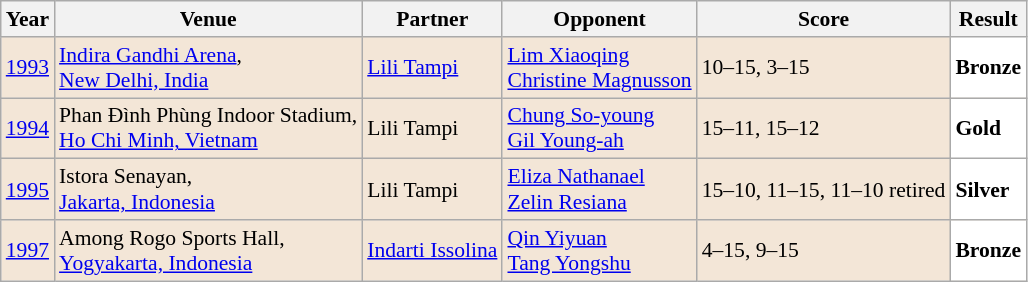<table class="sortable wikitable" style="font-size: 90%;">
<tr>
<th>Year</th>
<th>Venue</th>
<th>Partner</th>
<th>Opponent</th>
<th>Score</th>
<th>Result</th>
</tr>
<tr style="background:#F3E6D7">
<td align="center"><a href='#'>1993</a></td>
<td align="left"><a href='#'>Indira Gandhi Arena</a>,<br><a href='#'>New Delhi, India</a></td>
<td align="left"> <a href='#'>Lili Tampi</a></td>
<td align="left"> <a href='#'>Lim Xiaoqing</a> <br>  <a href='#'>Christine Magnusson</a></td>
<td align="left">10–15, 3–15</td>
<td style="text-align:left; background:white"> <strong>Bronze</strong></td>
</tr>
<tr style="background:#F3E6D7">
<td align="center"><a href='#'>1994</a></td>
<td align="left">Phan Đình Phùng Indoor Stadium,<br><a href='#'>Ho Chi Minh, Vietnam</a></td>
<td align="left"> Lili Tampi</td>
<td align="left"> <a href='#'>Chung So-young</a> <br>  <a href='#'>Gil Young-ah</a></td>
<td align="left">15–11, 15–12</td>
<td style="text-align:left; background:white"> <strong>Gold</strong></td>
</tr>
<tr style="background:#F3E6D7">
<td align="center"><a href='#'>1995</a></td>
<td align="left">Istora Senayan,<br><a href='#'>Jakarta, Indonesia</a></td>
<td align="left"> Lili Tampi</td>
<td align="left"> <a href='#'>Eliza Nathanael</a> <br>  <a href='#'>Zelin Resiana</a></td>
<td align="left">15–10, 11–15, 11–10 retired</td>
<td style="text-align:left; background:white"> <strong>Silver</strong></td>
</tr>
<tr style="background:#F3E6D7">
<td align="center"><a href='#'>1997</a></td>
<td align="left">Among Rogo Sports Hall,<br><a href='#'>Yogyakarta, Indonesia</a></td>
<td align="left"> <a href='#'>Indarti Issolina</a></td>
<td align="left"> <a href='#'>Qin Yiyuan</a> <br>  <a href='#'>Tang Yongshu</a></td>
<td align="left">4–15, 9–15</td>
<td style="text-align:left; background:white"> <strong>Bronze</strong></td>
</tr>
</table>
